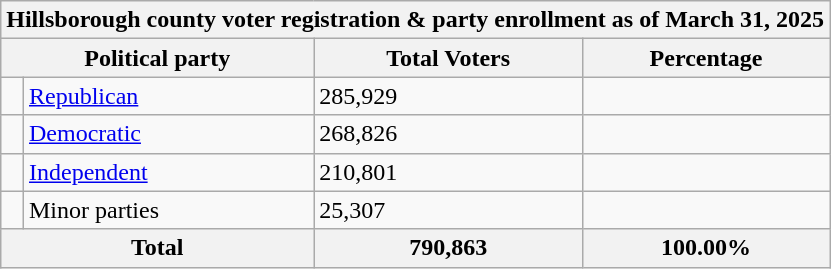<table class=wikitable>
<tr>
<th colspan = 6>Hillsborough county voter registration & party enrollment as of March 31, 2025</th>
</tr>
<tr>
<th colspan = 2>Political party</th>
<th>Total Voters</th>
<th>Percentage</th>
</tr>
<tr>
<td></td>
<td><a href='#'>Republican</a></td>
<td>285,929</td>
<td></td>
</tr>
<tr>
<td></td>
<td><a href='#'>Democratic</a></td>
<td>268,826</td>
<td></td>
</tr>
<tr>
<td></td>
<td><a href='#'>Independent</a></td>
<td>210,801</td>
<td></td>
</tr>
<tr>
<td></td>
<td>Minor parties</td>
<td>25,307</td>
<td></td>
</tr>
<tr>
<th colspan="2">Total</th>
<th>790,863</th>
<th>100.00%</th>
</tr>
</table>
